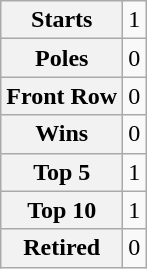<table class="wikitable" style="text-align:center">
<tr>
<th>Starts</th>
<td>1</td>
</tr>
<tr>
<th>Poles</th>
<td>0</td>
</tr>
<tr>
<th>Front Row</th>
<td>0</td>
</tr>
<tr>
<th>Wins</th>
<td>0</td>
</tr>
<tr>
<th>Top 5</th>
<td>1</td>
</tr>
<tr>
<th>Top 10</th>
<td>1</td>
</tr>
<tr>
<th>Retired</th>
<td>0</td>
</tr>
</table>
